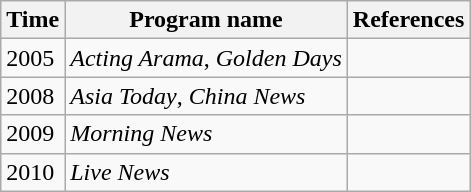<table class="wikitable">
<tr>
<th>Time</th>
<th>Program name</th>
<th>References</th>
</tr>
<tr>
<td>2005</td>
<td><em>Acting Arama</em>, <em>Golden Days</em></td>
<td></td>
</tr>
<tr>
<td>2008</td>
<td><em>Asia Today</em>, <em>China News</em></td>
<td></td>
</tr>
<tr>
<td>2009</td>
<td><em>Morning News</em></td>
<td></td>
</tr>
<tr>
<td>2010</td>
<td><em>Live News</em></td>
<td></td>
</tr>
</table>
